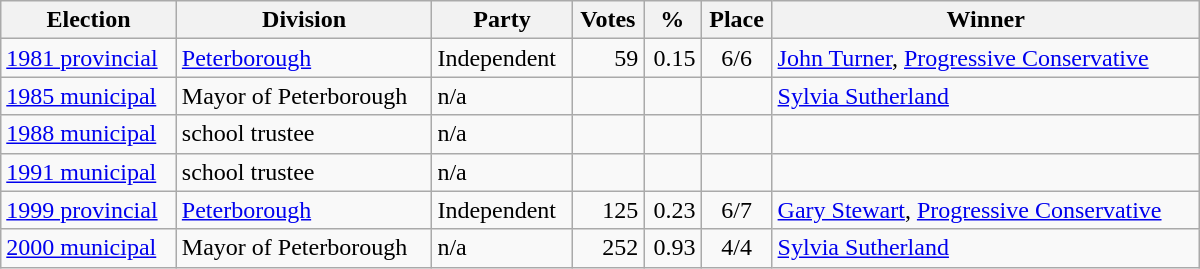<table class="wikitable" width="800">
<tr>
<th align="left">Election</th>
<th align="left">Division</th>
<th align="left">Party</th>
<th align="right">Votes</th>
<th align="right">%</th>
<th align="center">Place</th>
<th align="center">Winner</th>
</tr>
<tr>
<td align="left"><a href='#'>1981 provincial</a></td>
<td align="left"><a href='#'>Peterborough</a></td>
<td align="left">Independent</td>
<td align="right">59</td>
<td align="right">0.15</td>
<td align="center">6/6</td>
<td align="left"><a href='#'>John Turner</a>, <a href='#'>Progressive Conservative</a></td>
</tr>
<tr>
<td align="left"><a href='#'>1985 municipal</a></td>
<td align="left">Mayor of Peterborough</td>
<td align="left">n/a</td>
<td align="right"></td>
<td align="right"></td>
<td align="center"></td>
<td align="left"><a href='#'>Sylvia Sutherland</a></td>
</tr>
<tr>
<td align="left"><a href='#'>1988 municipal</a></td>
<td align="left">school trustee</td>
<td align="left">n/a</td>
<td align="right"></td>
<td align="right"></td>
<td align="center"></td>
<td align="left"></td>
</tr>
<tr>
<td align="left"><a href='#'>1991 municipal</a></td>
<td align="left">school trustee</td>
<td align="left">n/a</td>
<td align="right"></td>
<td align="right"></td>
<td align="center"></td>
<td align="left"></td>
</tr>
<tr>
<td align="left"><a href='#'>1999 provincial</a></td>
<td align="left"><a href='#'>Peterborough</a></td>
<td align="left">Independent</td>
<td align="right">125</td>
<td align="right">0.23</td>
<td align="center">6/7</td>
<td align="left"><a href='#'>Gary Stewart</a>, <a href='#'>Progressive Conservative</a></td>
</tr>
<tr>
<td align="left"><a href='#'>2000 municipal</a></td>
<td align="left">Mayor of Peterborough</td>
<td align="left">n/a</td>
<td align="right">252</td>
<td align="right">0.93</td>
<td align="center">4/4</td>
<td align="left"><a href='#'>Sylvia Sutherland</a></td>
</tr>
</table>
